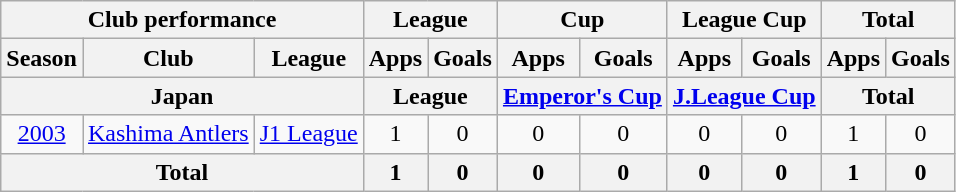<table class="wikitable" style="text-align:center;">
<tr>
<th colspan=3>Club performance</th>
<th colspan=2>League</th>
<th colspan=2>Cup</th>
<th colspan=2>League Cup</th>
<th colspan=2>Total</th>
</tr>
<tr>
<th>Season</th>
<th>Club</th>
<th>League</th>
<th>Apps</th>
<th>Goals</th>
<th>Apps</th>
<th>Goals</th>
<th>Apps</th>
<th>Goals</th>
<th>Apps</th>
<th>Goals</th>
</tr>
<tr>
<th colspan=3>Japan</th>
<th colspan=2>League</th>
<th colspan=2><a href='#'>Emperor's Cup</a></th>
<th colspan=2><a href='#'>J.League Cup</a></th>
<th colspan=2>Total</th>
</tr>
<tr>
<td><a href='#'>2003</a></td>
<td><a href='#'>Kashima Antlers</a></td>
<td><a href='#'>J1 League</a></td>
<td>1</td>
<td>0</td>
<td>0</td>
<td>0</td>
<td>0</td>
<td>0</td>
<td>1</td>
<td>0</td>
</tr>
<tr>
<th colspan=3>Total</th>
<th>1</th>
<th>0</th>
<th>0</th>
<th>0</th>
<th>0</th>
<th>0</th>
<th>1</th>
<th>0</th>
</tr>
</table>
